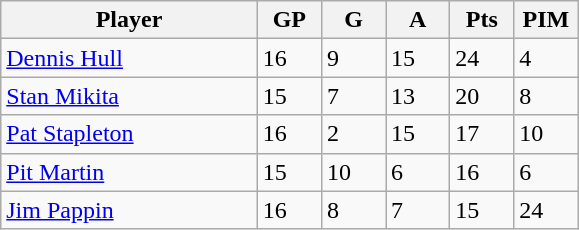<table class="wikitable">
<tr>
<th bgcolor="#DDDDFF" width="40%">Player</th>
<th bgcolor="#DDDDFF" width="10%">GP</th>
<th bgcolor="#DDDDFF" width="10%">G</th>
<th bgcolor="#DDDDFF" width="10%">A</th>
<th bgcolor="#DDDDFF" width="10%">Pts</th>
<th bgcolor="#DDDDFF" width="10%">PIM</th>
</tr>
<tr>
<td><a href='#'>Dennis Hull</a></td>
<td>16</td>
<td>9</td>
<td>15</td>
<td>24</td>
<td>4</td>
</tr>
<tr>
<td><a href='#'>Stan Mikita</a></td>
<td>15</td>
<td>7</td>
<td>13</td>
<td>20</td>
<td>8</td>
</tr>
<tr>
<td><a href='#'>Pat Stapleton</a></td>
<td>16</td>
<td>2</td>
<td>15</td>
<td>17</td>
<td>10</td>
</tr>
<tr>
<td><a href='#'>Pit Martin</a></td>
<td>15</td>
<td>10</td>
<td>6</td>
<td>16</td>
<td>6</td>
</tr>
<tr>
<td><a href='#'>Jim Pappin</a></td>
<td>16</td>
<td>8</td>
<td>7</td>
<td>15</td>
<td>24</td>
</tr>
</table>
